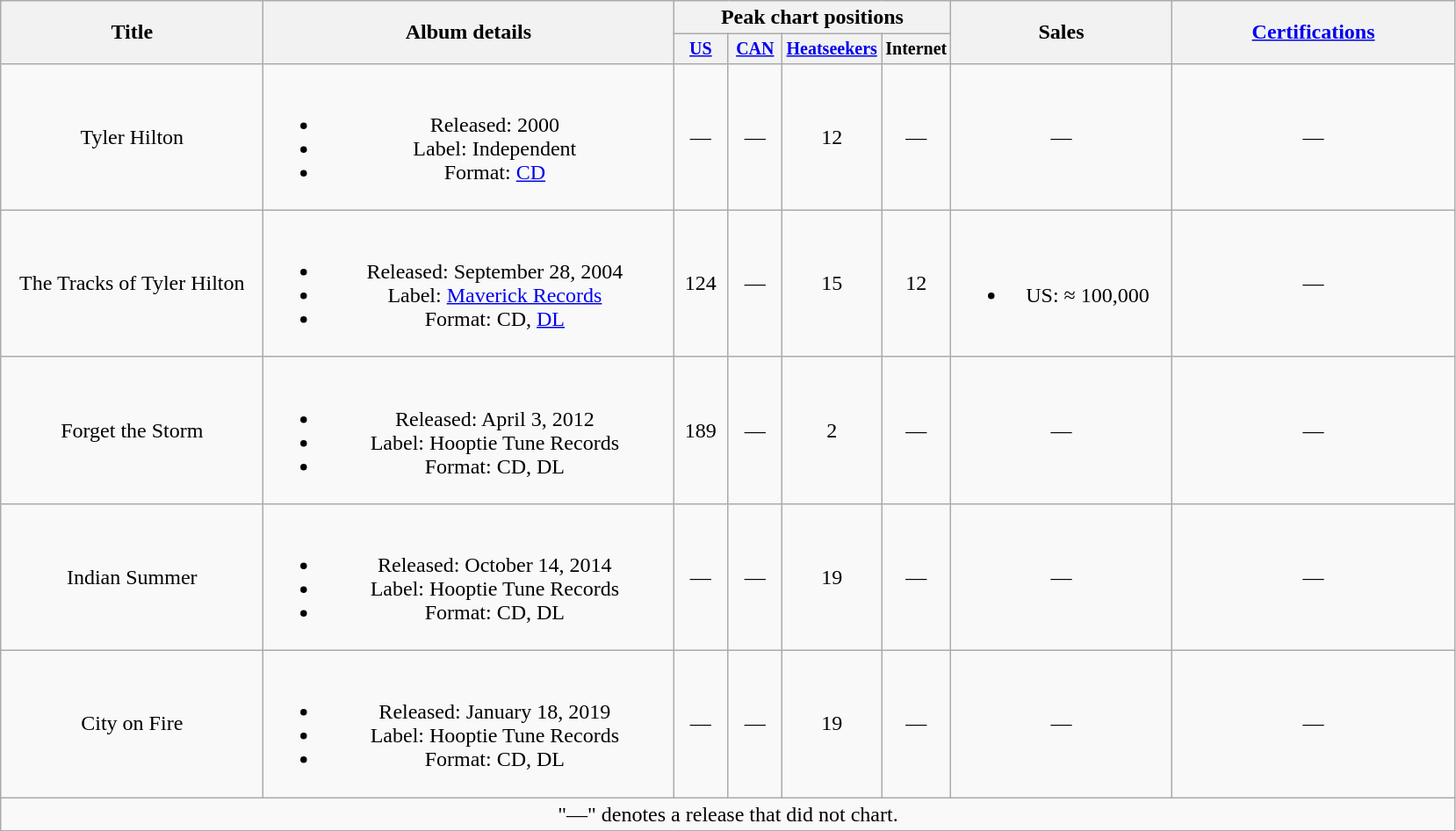<table class="wikitable plainrowheaders" border="1" style="text-align:center;">
<tr>
<th rowspan="2" scope="col" style="width:12em;">Title</th>
<th rowspan="2" scope="col" style="width:19em;">Album details</th>
<th colspan="4" scope="col">Peak chart positions</th>
<th rowspan="2" scope="col" style="width:10em;">Sales</th>
<th rowspan="2" scope="col" style="width:13em;"><a href='#'>Certifications</a></th>
</tr>
<tr style="font-size:smaller;">
<th width="35" scope="col"><a href='#'>US</a></th>
<th width="35" scope="col"><a href='#'>CAN</a></th>
<th width="35" scope="col"><a href='#'>Heatseekers</a></th>
<th width="35" scope="col">Internet</th>
</tr>
<tr>
<td scope="row">Tyler Hilton</td>
<td><br><ul><li>Released: 2000</li><li>Label: Independent</li><li>Format: <a href='#'>CD</a></li></ul></td>
<td>—</td>
<td>—</td>
<td>12</td>
<td>—</td>
<td>—</td>
<td>—</td>
</tr>
<tr>
<td>The Tracks of Tyler Hilton</td>
<td><br><ul><li>Released: September 28, 2004</li><li>Label: <a href='#'>Maverick Records</a></li><li>Format: CD, <a href='#'>DL</a></li></ul></td>
<td>124</td>
<td>—</td>
<td>15</td>
<td>12</td>
<td><br><ul><li>US: ≈ 100,000</li></ul></td>
<td>—</td>
</tr>
<tr>
<td>Forget the Storm</td>
<td><br><ul><li>Released: April 3, 2012</li><li>Label: Hooptie Tune Records</li><li>Format: CD, DL</li></ul></td>
<td>189</td>
<td>—</td>
<td>2</td>
<td>—</td>
<td>—</td>
<td>—</td>
</tr>
<tr>
<td>Indian Summer</td>
<td><br><ul><li>Released: October 14, 2014</li><li>Label: Hooptie Tune Records</li><li>Format: CD, DL</li></ul></td>
<td>—</td>
<td>—</td>
<td>19</td>
<td>—</td>
<td>—</td>
<td>—</td>
</tr>
<tr>
<td>City on Fire</td>
<td><br><ul><li>Released: January 18, 2019</li><li>Label: Hooptie Tune Records</li><li>Format: CD, DL</li></ul></td>
<td>—</td>
<td>—</td>
<td>19</td>
<td>—</td>
<td>—</td>
<td>—</td>
</tr>
<tr>
<td colspan="8">"—" denotes a release that did not chart.</td>
</tr>
</table>
